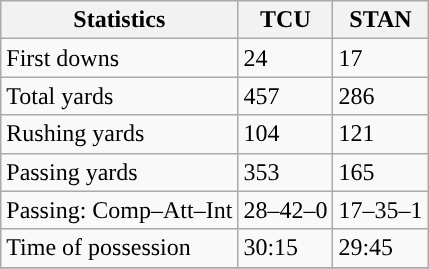<table class="wikitable" style="float: left;">
<tr>
<th>Statistics</th>
<th>TCU</th>
<th>STAN</th>
</tr>
<tr>
<td>First downs</td>
<td>24</td>
<td>17</td>
</tr>
<tr>
<td>Total yards</td>
<td>457</td>
<td>286</td>
</tr>
<tr>
<td>Rushing yards</td>
<td>104</td>
<td>121</td>
</tr>
<tr>
<td>Passing yards</td>
<td>353</td>
<td>165</td>
</tr>
<tr>
<td>Passing: Comp–Att–Int</td>
<td>28–42–0</td>
<td>17–35–1</td>
</tr>
<tr>
<td>Time of possession</td>
<td>30:15</td>
<td>29:45</td>
</tr>
<tr>
</tr>
</table>
